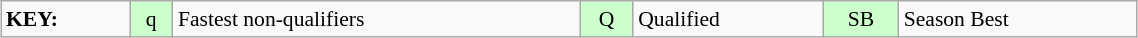<table class="wikitable"  style="margin:0.5em auto; font-size:90%; position:relative; width:60%;">
<tr>
<td><strong>KEY:</strong></td>
<td style="background:#cfc; text-align:center;">q</td>
<td>Fastest non-qualifiers</td>
<td style="background:#cfc; text-align:center;">Q</td>
<td>Qualified</td>
<td style="background:#cfc; text-align:center;">SB</td>
<td>Season Best</td>
</tr>
</table>
